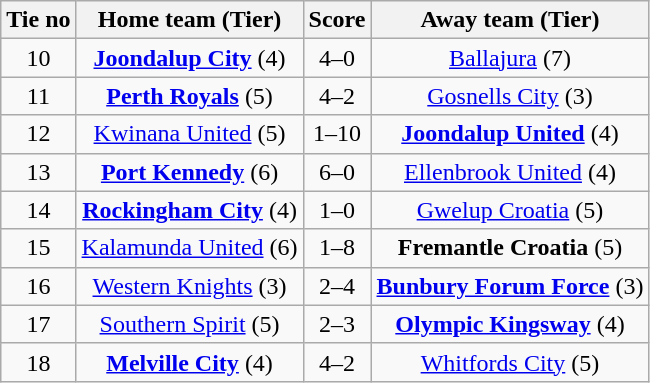<table class="wikitable" style="text-align:center">
<tr>
<th>Tie no</th>
<th>Home team (Tier)</th>
<th>Score</th>
<th>Away team (Tier)</th>
</tr>
<tr>
<td>10</td>
<td><strong><a href='#'>Joondalup City</a></strong> (4)</td>
<td>4–0</td>
<td><a href='#'>Ballajura</a> (7)</td>
</tr>
<tr>
<td>11</td>
<td><strong><a href='#'>Perth Royals</a></strong> (5)</td>
<td>4–2</td>
<td><a href='#'>Gosnells City</a> (3)</td>
</tr>
<tr>
<td>12</td>
<td><a href='#'>Kwinana United</a> (5)</td>
<td>1–10</td>
<td><strong><a href='#'>Joondalup United</a></strong> (4)</td>
</tr>
<tr>
<td>13</td>
<td><strong><a href='#'>Port Kennedy</a></strong> (6)</td>
<td>6–0</td>
<td><a href='#'>Ellenbrook United</a> (4)</td>
</tr>
<tr>
<td>14</td>
<td><strong><a href='#'>Rockingham City</a></strong> (4)</td>
<td>1–0</td>
<td><a href='#'>Gwelup Croatia</a> (5)</td>
</tr>
<tr>
<td>15</td>
<td><a href='#'>Kalamunda United</a> (6)</td>
<td>1–8</td>
<td><strong>Fremantle Croatia</strong> (5)</td>
</tr>
<tr>
<td>16</td>
<td><a href='#'>Western Knights</a> (3)</td>
<td>2–4</td>
<td><strong><a href='#'>Bunbury Forum Force</a></strong> (3)</td>
</tr>
<tr>
<td>17</td>
<td><a href='#'>Southern Spirit</a> (5)</td>
<td>2–3</td>
<td><strong><a href='#'>Olympic Kingsway</a></strong> (4)</td>
</tr>
<tr>
<td>18</td>
<td><strong><a href='#'>Melville City</a></strong> (4)</td>
<td>4–2</td>
<td><a href='#'>Whitfords City</a> (5)</td>
</tr>
</table>
